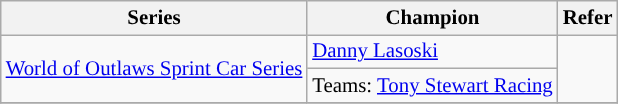<table class="wikitable" style="font-size:87%;">
<tr>
<th>Series</th>
<th>Champion</th>
<th>Refer</th>
</tr>
<tr>
<td rowspan=2><a href='#'>World of Outlaws Sprint Car Series</a></td>
<td> <a href='#'>Danny Lasoski</a></td>
<td rowspan=2></td>
</tr>
<tr>
<td>Teams:  <a href='#'>Tony Stewart Racing</a></td>
</tr>
<tr>
</tr>
</table>
